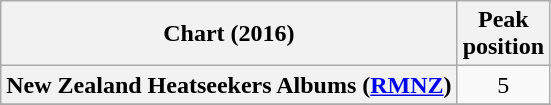<table class="wikitable sortable plainrowheaders" style="text-align:center">
<tr>
<th scope="col">Chart (2016)</th>
<th scope="col">Peak<br> position</th>
</tr>
<tr>
<th scope="row">New Zealand Heatseekers Albums (<a href='#'>RMNZ</a>)</th>
<td>5</td>
</tr>
<tr>
</tr>
</table>
